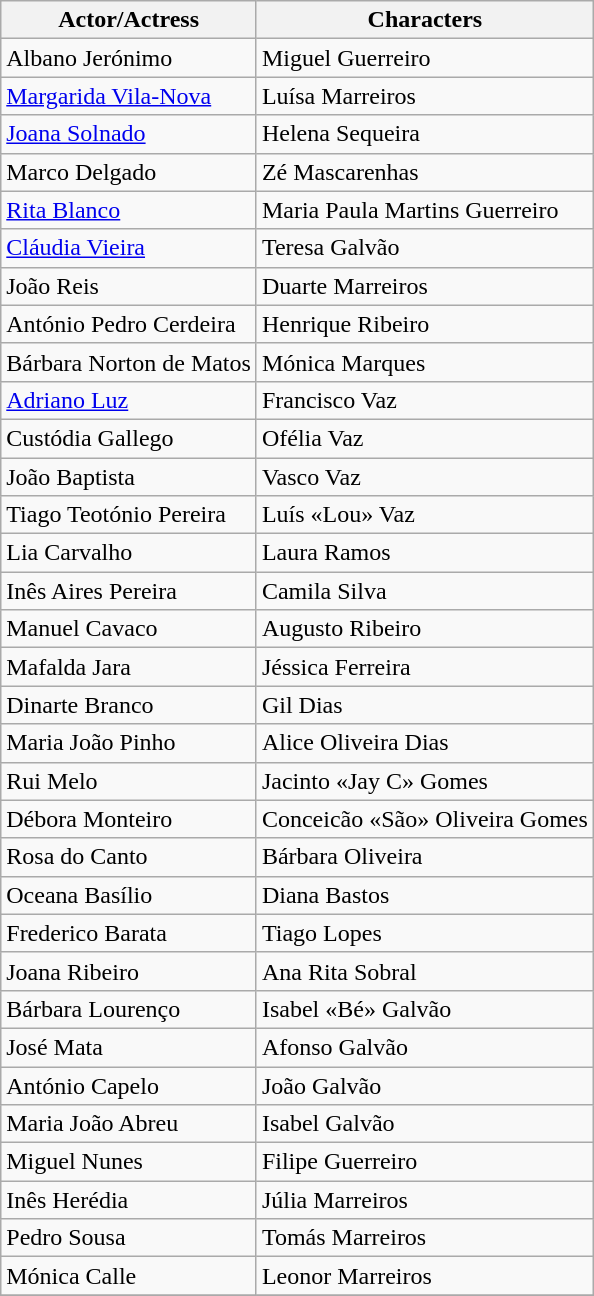<table class="wikitable sortable">
<tr>
<th>Actor/Actress</th>
<th>Characters</th>
</tr>
<tr>
<td>Albano Jerónimo</td>
<td>Miguel Guerreiro</td>
</tr>
<tr>
<td><a href='#'>Margarida Vila-Nova</a></td>
<td>Luísa Marreiros</td>
</tr>
<tr>
<td><a href='#'>Joana Solnado</a></td>
<td>Helena Sequeira</td>
</tr>
<tr>
<td>Marco Delgado</td>
<td>Zé Mascarenhas</td>
</tr>
<tr>
<td><a href='#'>Rita Blanco</a></td>
<td>Maria Paula Martins Guerreiro</td>
</tr>
<tr>
<td><a href='#'>Cláudia Vieira</a></td>
<td>Teresa Galvão</td>
</tr>
<tr>
<td>João Reis</td>
<td>Duarte Marreiros</td>
</tr>
<tr>
<td>António Pedro Cerdeira</td>
<td>Henrique Ribeiro</td>
</tr>
<tr>
<td>Bárbara Norton de Matos</td>
<td>Mónica Marques</td>
</tr>
<tr>
<td><a href='#'>Adriano Luz</a></td>
<td>Francisco Vaz</td>
</tr>
<tr>
<td>Custódia Gallego</td>
<td>Ofélia Vaz</td>
</tr>
<tr>
<td>João Baptista</td>
<td>Vasco Vaz</td>
</tr>
<tr>
<td>Tiago Teotónio Pereira</td>
<td>Luís «Lou» Vaz</td>
</tr>
<tr>
<td>Lia Carvalho</td>
<td>Laura Ramos</td>
</tr>
<tr>
<td>Inês Aires Pereira</td>
<td>Camila Silva</td>
</tr>
<tr>
<td>Manuel Cavaco</td>
<td>Augusto Ribeiro</td>
</tr>
<tr>
<td>Mafalda Jara</td>
<td>Jéssica Ferreira</td>
</tr>
<tr>
<td>Dinarte Branco</td>
<td>Gil Dias</td>
</tr>
<tr>
<td>Maria João Pinho</td>
<td>Alice Oliveira Dias</td>
</tr>
<tr>
<td>Rui Melo</td>
<td>Jacinto «Jay C» Gomes</td>
</tr>
<tr>
<td>Débora Monteiro</td>
<td>Conceicão «São» Oliveira Gomes</td>
</tr>
<tr>
<td>Rosa do Canto</td>
<td>Bárbara Oliveira</td>
</tr>
<tr>
<td>Oceana Basílio</td>
<td>Diana Bastos</td>
</tr>
<tr>
<td>Frederico Barata</td>
<td>Tiago Lopes</td>
</tr>
<tr>
<td>Joana Ribeiro</td>
<td>Ana Rita Sobral</td>
</tr>
<tr>
<td>Bárbara Lourenço</td>
<td>Isabel «Bé» Galvão</td>
</tr>
<tr>
<td>José Mata</td>
<td>Afonso Galvão</td>
</tr>
<tr>
<td>António Capelo</td>
<td>João Galvão</td>
</tr>
<tr>
<td>Maria João Abreu</td>
<td>Isabel Galvão</td>
</tr>
<tr>
<td>Miguel Nunes</td>
<td>Filipe Guerreiro</td>
</tr>
<tr>
<td>Inês Herédia</td>
<td>Júlia Marreiros</td>
</tr>
<tr>
<td>Pedro Sousa</td>
<td>Tomás Marreiros</td>
</tr>
<tr>
<td>Mónica Calle</td>
<td>Leonor Marreiros</td>
</tr>
<tr>
</tr>
</table>
